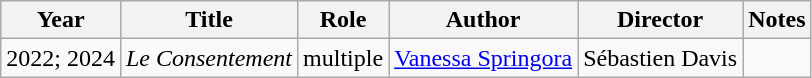<table class="wikitable sortable">
<tr>
<th>Year</th>
<th>Title</th>
<th>Role</th>
<th>Author</th>
<th>Director</th>
<th class="unsortable">Notes</th>
</tr>
<tr>
<td>2022; 2024</td>
<td><em>Le Consentement</em></td>
<td>multiple</td>
<td><a href='#'>Vanessa Springora</a></td>
<td>Sébastien Davis</td>
<td></td>
</tr>
</table>
